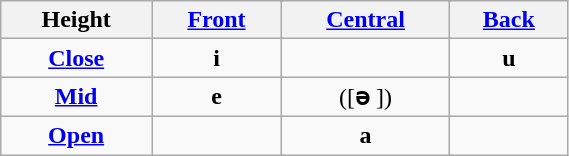<table class="wikitable" style="margin:auto:" align="center" style="text-align:center" width="30%">
<tr>
<th colspan="2">Height</th>
<th colspan="2"><a href='#'>Front</a></th>
<th colspan="2"><a href='#'>Central</a></th>
<th colspan="2"><a href='#'>Back</a></th>
</tr>
<tr align="center">
<td colspan="2"><strong><a href='#'>Close</a></strong></td>
<td colspan="2"><strong>i</strong> </td>
<td colspan="2"></td>
<td colspan="2"><strong>u</strong> </td>
</tr>
<tr align="center">
<td colspan="2"><strong><a href='#'>Mid</a></strong></td>
<td colspan="2"><strong>e</strong> </td>
<td colspan="2">([<strong>ə</strong> ])</td>
<td colspan="2"></td>
</tr>
<tr align="center">
<td colspan="2"><strong><a href='#'>Open</a></strong></td>
<td colspan="2"></td>
<td colspan="2"><strong>a</strong> </td>
<td colspan="2"></td>
</tr>
</table>
